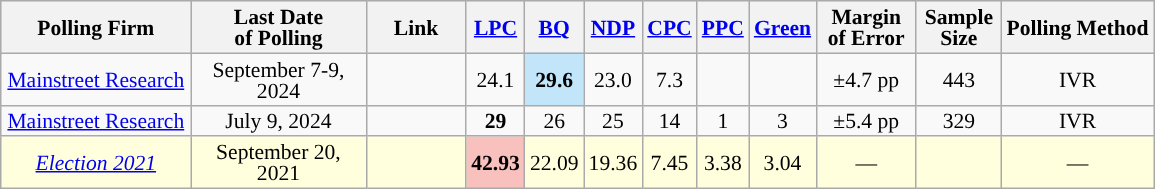<table class="wikitable sortable" style="text-align:center;font-size:90%;line-height:14px;">
<tr style="background:#e9e9e9;">
<th style="width:120px">Polling Firm</th>
<th style="width:110px">Last Date<br>of Polling</th>
<th style="width:60px" class="unsortable">Link</th>
<th style="background-color:"><a href='#'>LPC</a></th>
<th style="background-color:"><a href='#'>BQ</a></th>
<th style="background-color:"><a href='#'>NDP</a></th>
<th style="background-color:"><a href='#'>CPC</a></th>
<th style="background-color:"><a href='#'><span>PPC</span></a></th>
<th style="background-color:"><a href='#'>Green</a></th>
<th style="width:60px;" class=unsortable>Margin<br>of Error</th>
<th style="width:50px;" class=unsortable>Sample<br>Size</th>
<th class=unsortable>Polling Method</th>
</tr>
<tr>
<td><a href='#'>Mainstreet Research</a></td>
<td>September 7-9, 2024</td>
<td></td>
<td>24.1</td>
<td style="background:#C2E5F9"><strong>29.6</strong></td>
<td>23.0</td>
<td>7.3</td>
<td></td>
<td></td>
<td>±4.7 pp</td>
<td>443</td>
<td>IVR</td>
</tr>
<tr>
<td><a href='#'>Mainstreet Research</a></td>
<td>July 9, 2024</td>
<td></td>
<td><strong>29</strong></td>
<td>26</td>
<td>25</td>
<td>14</td>
<td>1</td>
<td>3</td>
<td>±5.4 pp</td>
<td>329</td>
<td>IVR</td>
</tr>
<tr>
<td style="background:#ffd;"><em><a href='#'>Election 2021</a></em></td>
<td style="background:#ffd;">September 20, 2021</td>
<td style="background:#ffd;"></td>
<td style="background:#f8c1be;"><strong>42.93</strong></td>
<td style="background:#ffd;">22.09</td>
<td style="background:#ffd;">19.36</td>
<td style="background:#ffd;">7.45</td>
<td style="background:#ffd;">3.38</td>
<td style="background:#ffd;">3.04</td>
<td style="background:#ffd;">—</td>
<td style="background:#ffd;"></td>
<td style="background:#ffd;">—</td>
</tr>
</table>
